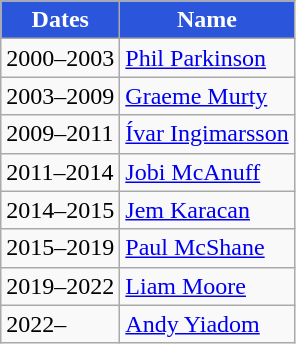<table class="wikitable">
<tr>
<th style="color:white; background:#2B55DB;">Dates</th>
<th style="color:white; background:#2B55DB;">Name</th>
</tr>
<tr>
<td>2000–2003</td>
<td> <a href='#'>Phil Parkinson</a></td>
</tr>
<tr>
<td>2003–2009</td>
<td> <a href='#'>Graeme Murty</a></td>
</tr>
<tr>
<td>2009–2011</td>
<td> <a href='#'>Ívar Ingimarsson</a></td>
</tr>
<tr>
<td>2011–2014</td>
<td> <a href='#'>Jobi McAnuff</a></td>
</tr>
<tr>
<td>2014–2015</td>
<td> <a href='#'>Jem Karacan</a></td>
</tr>
<tr>
<td>2015–2019</td>
<td> <a href='#'>Paul McShane</a></td>
</tr>
<tr>
<td>2019–2022</td>
<td> <a href='#'>Liam Moore</a></td>
</tr>
<tr>
<td>2022–</td>
<td> <a href='#'>Andy Yiadom</a></td>
</tr>
</table>
